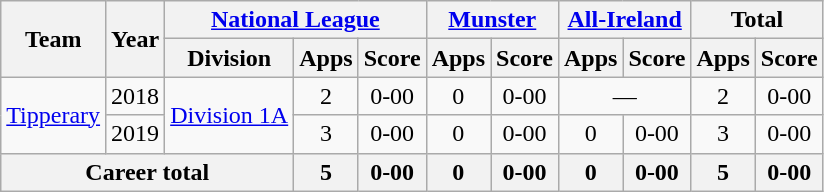<table class="wikitable" style="text-align:center">
<tr>
<th rowspan="2">Team</th>
<th rowspan="2">Year</th>
<th colspan="3"><a href='#'>National League</a></th>
<th colspan="2"><a href='#'>Munster</a></th>
<th colspan="2"><a href='#'>All-Ireland</a></th>
<th colspan="2">Total</th>
</tr>
<tr>
<th>Division</th>
<th>Apps</th>
<th>Score</th>
<th>Apps</th>
<th>Score</th>
<th>Apps</th>
<th>Score</th>
<th>Apps</th>
<th>Score</th>
</tr>
<tr>
<td rowspan="2"><a href='#'>Tipperary</a></td>
<td>2018</td>
<td rowspan="2"><a href='#'>Division 1A</a></td>
<td>2</td>
<td>0-00</td>
<td>0</td>
<td>0-00</td>
<td colspan=2>—</td>
<td>2</td>
<td>0-00</td>
</tr>
<tr>
<td>2019</td>
<td>3</td>
<td>0-00</td>
<td>0</td>
<td>0-00</td>
<td>0</td>
<td>0-00</td>
<td>3</td>
<td>0-00</td>
</tr>
<tr>
<th colspan="3">Career total</th>
<th>5</th>
<th>0-00</th>
<th>0</th>
<th>0-00</th>
<th>0</th>
<th>0-00</th>
<th>5</th>
<th>0-00</th>
</tr>
</table>
